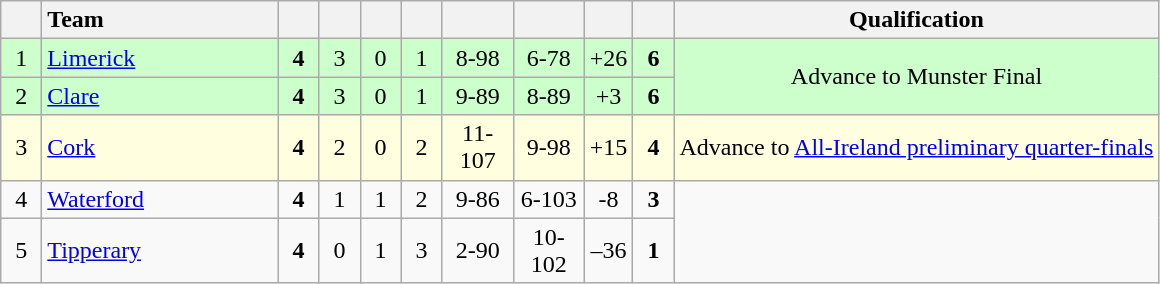<table class="wikitable" style="text-align:center">
<tr>
<th width="20"></th>
<th width="150" style="text-align:left;">Team</th>
<th width="20"></th>
<th width="20"></th>
<th width="20"></th>
<th width="20"></th>
<th width="40"></th>
<th width="40"></th>
<th width="20"></th>
<th width="20"></th>
<th>Qualification</th>
</tr>
<tr style="background:#ccffcc">
<td>1</td>
<td style="text-align:left"> <a href='#'>Limerick</a></td>
<td><strong>4</strong></td>
<td>3</td>
<td>0</td>
<td>1</td>
<td>8-98</td>
<td>6-78</td>
<td>+26</td>
<td><strong>6</strong></td>
<td rowspan="2">Advance to Munster Final</td>
</tr>
<tr style="background:#ccffcc">
<td>2</td>
<td style="text-align:left"> <a href='#'>Clare</a></td>
<td><strong>4</strong></td>
<td>3</td>
<td>0</td>
<td>1</td>
<td>9-89</td>
<td>8-89</td>
<td>+3</td>
<td><strong>6</strong></td>
</tr>
<tr style="background:#FFFFE0">
<td>3</td>
<td style="text-align:left"> <a href='#'>Cork</a></td>
<td><strong>4</strong></td>
<td>2</td>
<td>0</td>
<td>2</td>
<td>11-107</td>
<td>9-98</td>
<td>+15</td>
<td><strong>4</strong></td>
<td>Advance to <a href='#'>All-Ireland preliminary quarter-finals</a></td>
</tr>
<tr>
<td>4</td>
<td style="text-align:left"> <a href='#'>Waterford</a></td>
<td><strong>4</strong></td>
<td>1</td>
<td>1</td>
<td>2</td>
<td>9-86</td>
<td>6-103</td>
<td>-8</td>
<td><strong>3</strong></td>
<td rowspan="2"></td>
</tr>
<tr>
<td>5</td>
<td style="text-align:left"> <a href='#'>Tipperary</a></td>
<td><strong>4</strong></td>
<td>0</td>
<td>1</td>
<td>3</td>
<td>2-90</td>
<td>10-102</td>
<td>–36</td>
<td><strong>1</strong></td>
</tr>
</table>
